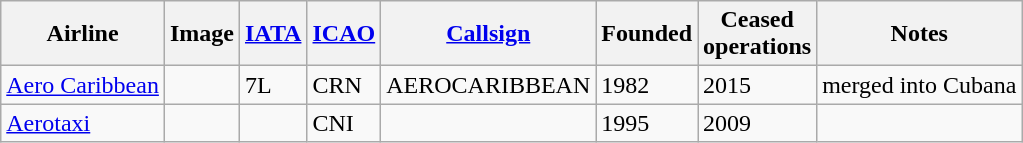<table class="wikitable sortable">
<tr valign="middle">
<th>Airline</th>
<th>Image</th>
<th><a href='#'>IATA</a></th>
<th><a href='#'>ICAO</a></th>
<th><a href='#'>Callsign</a></th>
<th>Founded</th>
<th>Ceased<br>operations</th>
<th>Notes</th>
</tr>
<tr>
<td><a href='#'>Aero Caribbean</a></td>
<td></td>
<td>7L</td>
<td>CRN</td>
<td>AEROCARIBBEAN</td>
<td>1982</td>
<td>2015</td>
<td>merged into Cubana</td>
</tr>
<tr>
<td><a href='#'>Aerotaxi</a></td>
<td></td>
<td></td>
<td>CNI</td>
<td></td>
<td>1995</td>
<td>2009</td>
<td></td>
</tr>
</table>
